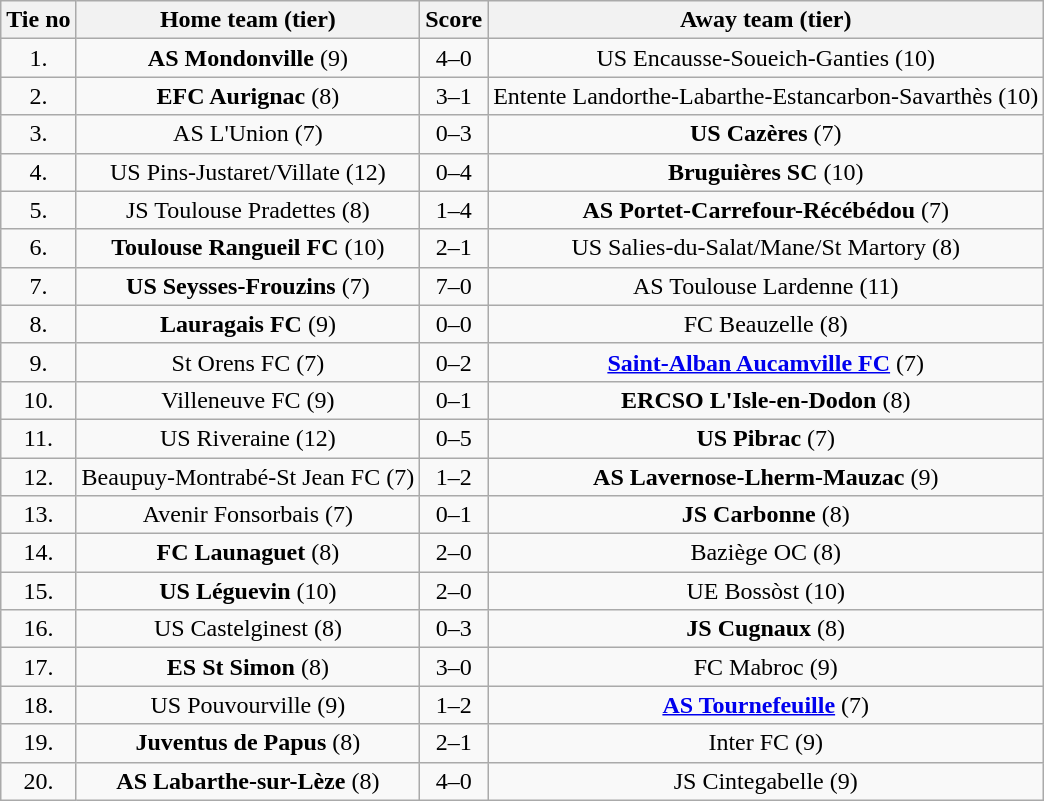<table class="wikitable" style="text-align: center">
<tr>
<th>Tie no</th>
<th>Home team (tier)</th>
<th>Score</th>
<th>Away team (tier)</th>
</tr>
<tr>
<td>1.</td>
<td><strong>AS Mondonville</strong> (9)</td>
<td>4–0</td>
<td>US Encausse-Soueich-Ganties (10)</td>
</tr>
<tr>
<td>2.</td>
<td><strong>EFC Aurignac</strong> (8)</td>
<td>3–1</td>
<td>Entente Landorthe-Labarthe-Estancarbon-Savarthès (10)</td>
</tr>
<tr>
<td>3.</td>
<td>AS L'Union (7)</td>
<td>0–3</td>
<td><strong>US Cazères</strong> (7)</td>
</tr>
<tr>
<td>4.</td>
<td>US Pins-Justaret/Villate (12)</td>
<td>0–4</td>
<td><strong>Bruguières SC</strong> (10)</td>
</tr>
<tr>
<td>5.</td>
<td>JS Toulouse Pradettes (8)</td>
<td>1–4</td>
<td><strong>AS Portet-Carrefour-Récébédou</strong> (7)</td>
</tr>
<tr>
<td>6.</td>
<td><strong>Toulouse Rangueil FC</strong> (10)</td>
<td>2–1</td>
<td>US Salies-du-Salat/Mane/St Martory (8)</td>
</tr>
<tr>
<td>7.</td>
<td><strong>US Seysses-Frouzins</strong> (7)</td>
<td>7–0</td>
<td>AS Toulouse Lardenne (11)</td>
</tr>
<tr>
<td>8.</td>
<td><strong>Lauragais FC</strong> (9)</td>
<td>0–0 </td>
<td>FC Beauzelle (8)</td>
</tr>
<tr>
<td>9.</td>
<td>St Orens FC (7)</td>
<td>0–2</td>
<td><strong><a href='#'>Saint-Alban Aucamville FC</a></strong> (7)</td>
</tr>
<tr>
<td>10.</td>
<td>Villeneuve FC (9)</td>
<td>0–1</td>
<td><strong>ERCSO L'Isle-en-Dodon</strong> (8)</td>
</tr>
<tr>
<td>11.</td>
<td>US Riveraine (12)</td>
<td>0–5</td>
<td><strong>US Pibrac</strong> (7)</td>
</tr>
<tr>
<td>12.</td>
<td>Beaupuy-Montrabé-St Jean FC (7)</td>
<td>1–2</td>
<td><strong>AS Lavernose-Lherm-Mauzac</strong> (9)</td>
</tr>
<tr>
<td>13.</td>
<td>Avenir Fonsorbais (7)</td>
<td>0–1</td>
<td><strong>JS Carbonne</strong> (8)</td>
</tr>
<tr>
<td>14.</td>
<td><strong>FC Launaguet</strong> (8)</td>
<td>2–0 </td>
<td>Baziège OC (8)</td>
</tr>
<tr>
<td>15.</td>
<td><strong>US Léguevin</strong> (10)</td>
<td>2–0</td>
<td>UE Bossòst (10)</td>
</tr>
<tr>
<td>16.</td>
<td>US Castelginest (8)</td>
<td>0–3</td>
<td><strong>JS Cugnaux</strong> (8)</td>
</tr>
<tr>
<td>17.</td>
<td><strong>ES St Simon</strong> (8)</td>
<td>3–0</td>
<td>FC Mabroc (9)</td>
</tr>
<tr>
<td>18.</td>
<td>US Pouvourville (9)</td>
<td>1–2</td>
<td><strong><a href='#'>AS Tournefeuille</a></strong> (7)</td>
</tr>
<tr>
<td>19.</td>
<td><strong>Juventus de Papus</strong> (8)</td>
<td>2–1</td>
<td>Inter FC (9)</td>
</tr>
<tr>
<td>20.</td>
<td><strong>AS Labarthe-sur-Lèze</strong> (8)</td>
<td>4–0</td>
<td>JS Cintegabelle (9)</td>
</tr>
</table>
